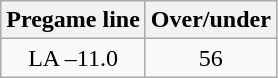<table class="wikitable">
<tr align="center">
<th style=>Pregame line</th>
<th style=>Over/under</th>
</tr>
<tr align="center">
<td>LA –11.0</td>
<td>56</td>
</tr>
</table>
